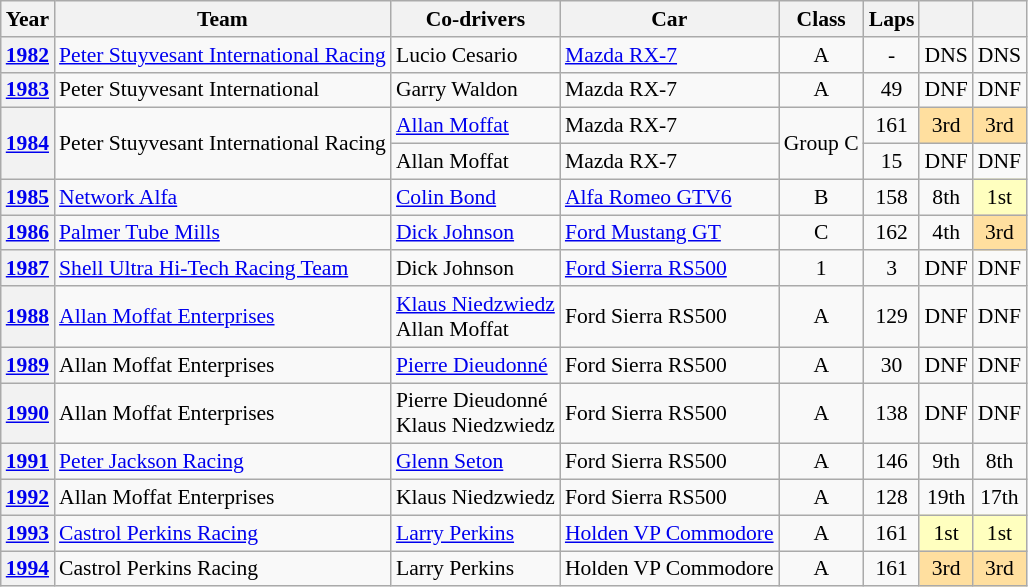<table class="wikitable" style="text-align:center; font-size:90%">
<tr>
<th>Year</th>
<th>Team</th>
<th>Co-drivers</th>
<th>Car</th>
<th>Class</th>
<th>Laps</th>
<th></th>
<th></th>
</tr>
<tr>
<th><a href='#'>1982</a></th>
<td align="left"> <a href='#'>Peter Stuyvesant International Racing</a></td>
<td align="left"> Lucio Cesario</td>
<td align="left"><a href='#'>Mazda RX-7</a></td>
<td>A</td>
<td>-</td>
<td>DNS</td>
<td>DNS</td>
</tr>
<tr>
<th><a href='#'>1983</a></th>
<td align="left"> Peter Stuyvesant International</td>
<td align="left"> Garry Waldon</td>
<td align="left">Mazda RX-7</td>
<td>A</td>
<td>49</td>
<td>DNF</td>
<td>DNF</td>
</tr>
<tr>
<th rowspan=2><a href='#'>1984</a></th>
<td align="left" rowspan=2> Peter Stuyvesant International Racing</td>
<td align="left"> <a href='#'>Allan Moffat</a></td>
<td align="left">Mazda RX-7</td>
<td align="left" rowspan=2>Group C</td>
<td>161</td>
<td style="background:#ffdf9f;">3rd</td>
<td style="background:#ffdf9f;">3rd</td>
</tr>
<tr>
<td align="left"> Allan Moffat</td>
<td align="left">Mazda RX-7</td>
<td>15</td>
<td>DNF</td>
<td>DNF</td>
</tr>
<tr>
<th><a href='#'>1985</a></th>
<td align="left"> <a href='#'>Network Alfa</a></td>
<td align="left"> <a href='#'>Colin Bond</a></td>
<td align="left"><a href='#'>Alfa Romeo GTV6</a></td>
<td>B</td>
<td>158</td>
<td>8th</td>
<td style="background:#ffffbf;">1st</td>
</tr>
<tr>
<th><a href='#'>1986</a></th>
<td align="left"> <a href='#'>Palmer Tube Mills</a></td>
<td align="left"> <a href='#'>Dick Johnson</a></td>
<td align="left"><a href='#'>Ford Mustang GT</a></td>
<td>C</td>
<td>162</td>
<td>4th</td>
<td style="background:#ffdf9f;">3rd</td>
</tr>
<tr>
<th><a href='#'>1987</a></th>
<td align="left"> <a href='#'>Shell Ultra Hi-Tech Racing Team</a></td>
<td align="left"> Dick Johnson</td>
<td align="left"><a href='#'>Ford Sierra RS500</a></td>
<td>1</td>
<td>3</td>
<td>DNF</td>
<td>DNF</td>
</tr>
<tr>
<th><a href='#'>1988</a></th>
<td align="left"> <a href='#'>Allan Moffat Enterprises</a></td>
<td align="left"> <a href='#'>Klaus Niedzwiedz</a><br> Allan Moffat</td>
<td align="left">Ford Sierra RS500</td>
<td>A</td>
<td>129</td>
<td>DNF</td>
<td>DNF</td>
</tr>
<tr>
<th><a href='#'>1989</a></th>
<td align="left"> Allan Moffat Enterprises</td>
<td align="left"> <a href='#'>Pierre Dieudonné</a></td>
<td align="left">Ford Sierra RS500</td>
<td>A</td>
<td>30</td>
<td>DNF</td>
<td>DNF</td>
</tr>
<tr>
<th><a href='#'>1990</a></th>
<td align="left"> Allan Moffat Enterprises</td>
<td align="left"> Pierre Dieudonné<br> Klaus Niedzwiedz</td>
<td align="left">Ford Sierra RS500</td>
<td>A</td>
<td>138</td>
<td>DNF</td>
<td>DNF</td>
</tr>
<tr>
<th><a href='#'>1991</a></th>
<td align="left"> <a href='#'>Peter Jackson Racing</a></td>
<td align="left"> <a href='#'>Glenn Seton</a></td>
<td align="left">Ford Sierra RS500</td>
<td>A</td>
<td>146</td>
<td>9th</td>
<td>8th</td>
</tr>
<tr>
<th><a href='#'>1992</a></th>
<td align="left"> Allan Moffat Enterprises</td>
<td align="left"> Klaus Niedzwiedz</td>
<td align="left">Ford Sierra RS500</td>
<td>A</td>
<td>128</td>
<td>19th</td>
<td>17th</td>
</tr>
<tr>
<th><a href='#'>1993</a></th>
<td align="left"> <a href='#'>Castrol Perkins Racing</a></td>
<td align="left"> <a href='#'>Larry Perkins</a></td>
<td align="left"><a href='#'>Holden VP Commodore</a></td>
<td>A</td>
<td>161</td>
<td style="background:#ffffbf;">1st</td>
<td style="background:#ffffbf;">1st</td>
</tr>
<tr>
<th><a href='#'>1994</a></th>
<td align="left"> Castrol Perkins Racing</td>
<td align="left"> Larry Perkins</td>
<td align="left">Holden VP Commodore</td>
<td>A</td>
<td>161</td>
<td style="background:#ffdf9f;">3rd</td>
<td style="background:#ffdf9f;">3rd</td>
</tr>
</table>
